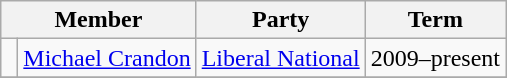<table class="wikitable">
<tr>
<th colspan="2">Member</th>
<th>Party</th>
<th>Term</th>
</tr>
<tr>
<td> </td>
<td><a href='#'>Michael Crandon</a></td>
<td><a href='#'>Liberal National</a></td>
<td>2009–present</td>
</tr>
<tr>
</tr>
</table>
